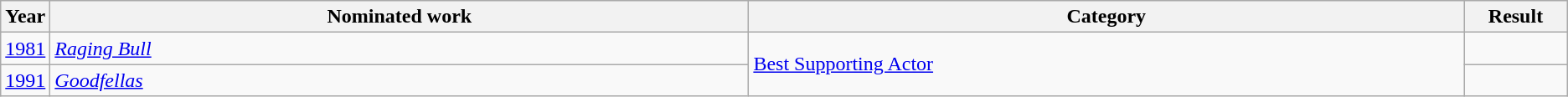<table class="wikitable sortable">
<tr>
<th scope="col" style="width:1em;">Year</th>
<th scope="col" style="width:39em;">Nominated work</th>
<th scope="col" style="width:40em;">Category</th>
<th scope="col" style="width:5em;">Result</th>
</tr>
<tr>
<td><a href='#'>1981</a></td>
<td><em><a href='#'>Raging Bull</a></em></td>
<td rowspan="2"><a href='#'>Best Supporting Actor</a></td>
<td></td>
</tr>
<tr>
<td><a href='#'>1991</a></td>
<td><em><a href='#'>Goodfellas</a></em></td>
<td></td>
</tr>
</table>
